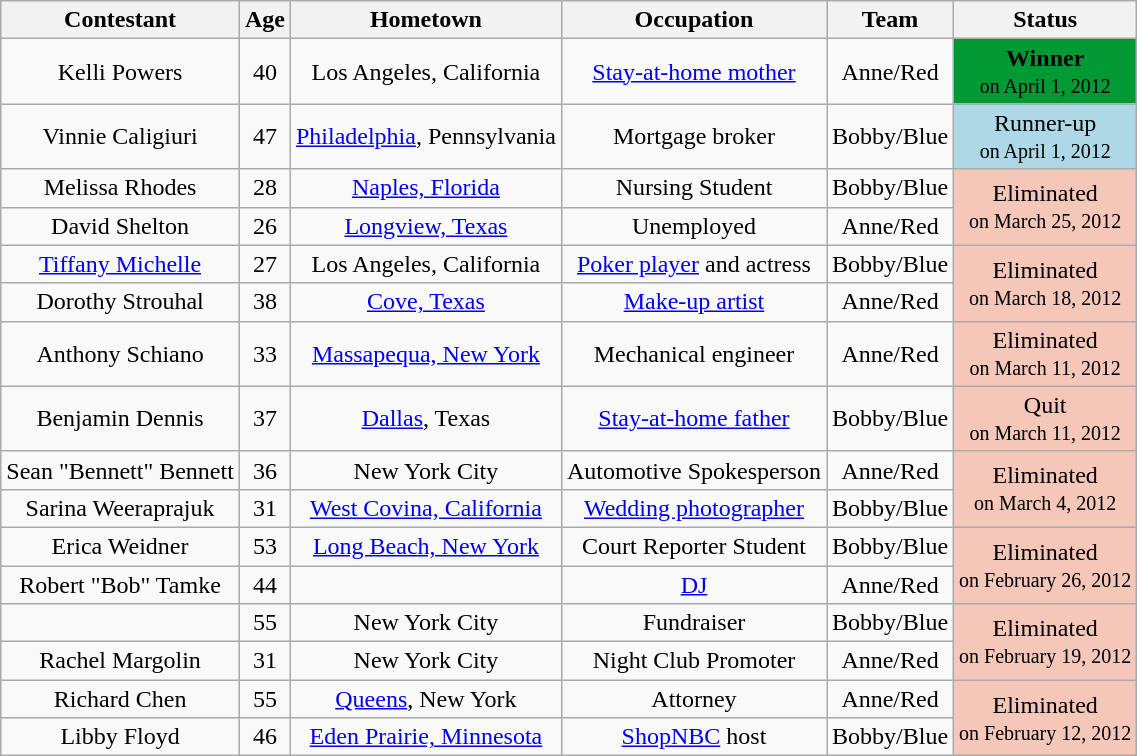<table class="wikitable" style="text-align:center; border-collapse:collapse;">
<tr>
<th>Contestant</th>
<th>Age</th>
<th>Hometown</th>
<th>Occupation</th>
<th>Team</th>
<th>Status</th>
</tr>
<tr>
<td>Kelli Powers</td>
<td>40</td>
<td>Los Angeles, California</td>
<td><a href='#'>Stay-at-home mother</a></td>
<td>Anne/Red</td>
<td style="background:#093;"><span><strong>Winner</strong><br><small>on April 1, 2012</small></span></td>
</tr>
<tr>
<td>Vinnie Caligiuri</td>
<td>47</td>
<td><a href='#'>Philadelphia</a>, Pennsylvania</td>
<td>Mortgage broker</td>
<td>Bobby/Blue</td>
<td style="background:lightblue; text-align:center;">Runner-up<br><small>on April 1, 2012</small></td>
</tr>
<tr>
<td>Melissa Rhodes</td>
<td>28</td>
<td><a href='#'>Naples, Florida</a></td>
<td>Nursing Student</td>
<td>Bobby/Blue</td>
<td rowspan=2 style="background:#f4c7b8; text-align:center;">Eliminated<br><small>on March 25, 2012</small></td>
</tr>
<tr>
<td>David Shelton</td>
<td>26</td>
<td><a href='#'>Longview, Texas</a></td>
<td>Unemployed</td>
<td>Anne/Red</td>
</tr>
<tr>
<td><a href='#'>Tiffany Michelle</a></td>
<td>27</td>
<td>Los Angeles, California</td>
<td><a href='#'>Poker player</a> and actress</td>
<td>Bobby/Blue</td>
<td rowspan=2 style="background:#f4c7b8; text-align:center;">Eliminated<br><small>on March 18, 2012</small></td>
</tr>
<tr>
<td>Dorothy Strouhal</td>
<td>38</td>
<td><a href='#'>Cove, Texas</a></td>
<td><a href='#'>Make-up artist</a></td>
<td>Anne/Red</td>
</tr>
<tr>
<td>Anthony Schiano</td>
<td>33</td>
<td><a href='#'>Massapequa, New York</a></td>
<td>Mechanical engineer</td>
<td>Anne/Red</td>
<td style="background:#f4c7b8; text-align:center;">Eliminated<br><small>on March 11, 2012</small></td>
</tr>
<tr>
<td>Benjamin Dennis</td>
<td>37</td>
<td><a href='#'>Dallas</a>, Texas</td>
<td><a href='#'>Stay-at-home father</a></td>
<td>Bobby/Blue</td>
<td style="background:#f4c7b8; text-align:center;">Quit<br><small>on March 11, 2012</small></td>
</tr>
<tr>
<td>Sean "Bennett" Bennett</td>
<td>36</td>
<td>New York City</td>
<td>Automotive Spokesperson</td>
<td>Anne/Red</td>
<td rowspan=2 style="background:#f4c7b8; text-align:center;">Eliminated<br><small>on March 4, 2012</small></td>
</tr>
<tr>
<td>Sarina Weeraprajuk</td>
<td>31</td>
<td><a href='#'>West Covina, California</a></td>
<td><a href='#'>Wedding photographer</a></td>
<td>Bobby/Blue</td>
</tr>
<tr>
<td>Erica Weidner</td>
<td>53</td>
<td><a href='#'>Long Beach, New York</a></td>
<td>Court Reporter Student</td>
<td>Bobby/Blue</td>
<td rowspan=2 style="background:#f4c7b8; text-align:center;">Eliminated<br><small>on February 26, 2012</small></td>
</tr>
<tr>
<td>Robert "Bob" Tamke</td>
<td>44</td>
<td></td>
<td><a href='#'>DJ</a></td>
<td>Anne/Red</td>
</tr>
<tr>
<td></td>
<td>55</td>
<td>New York City</td>
<td>Fundraiser</td>
<td>Bobby/Blue</td>
<td rowspan=2 style="background:#f4c7b8; text-align:center;">Eliminated<br><small>on February 19, 2012</small></td>
</tr>
<tr>
<td>Rachel Margolin</td>
<td>31</td>
<td>New York City</td>
<td>Night Club Promoter</td>
<td>Anne/Red</td>
</tr>
<tr>
<td>Richard Chen</td>
<td>55</td>
<td><a href='#'>Queens</a>, New York</td>
<td>Attorney</td>
<td>Anne/Red</td>
<td rowspan=2 style="background:#f4c7b8; text-align:center;">Eliminated<br><small>on February 12, 2012</small></td>
</tr>
<tr>
<td>Libby Floyd</td>
<td>46</td>
<td><a href='#'>Eden Prairie, Minnesota</a></td>
<td><a href='#'>ShopNBC</a> host</td>
<td>Bobby/Blue</td>
</tr>
</table>
